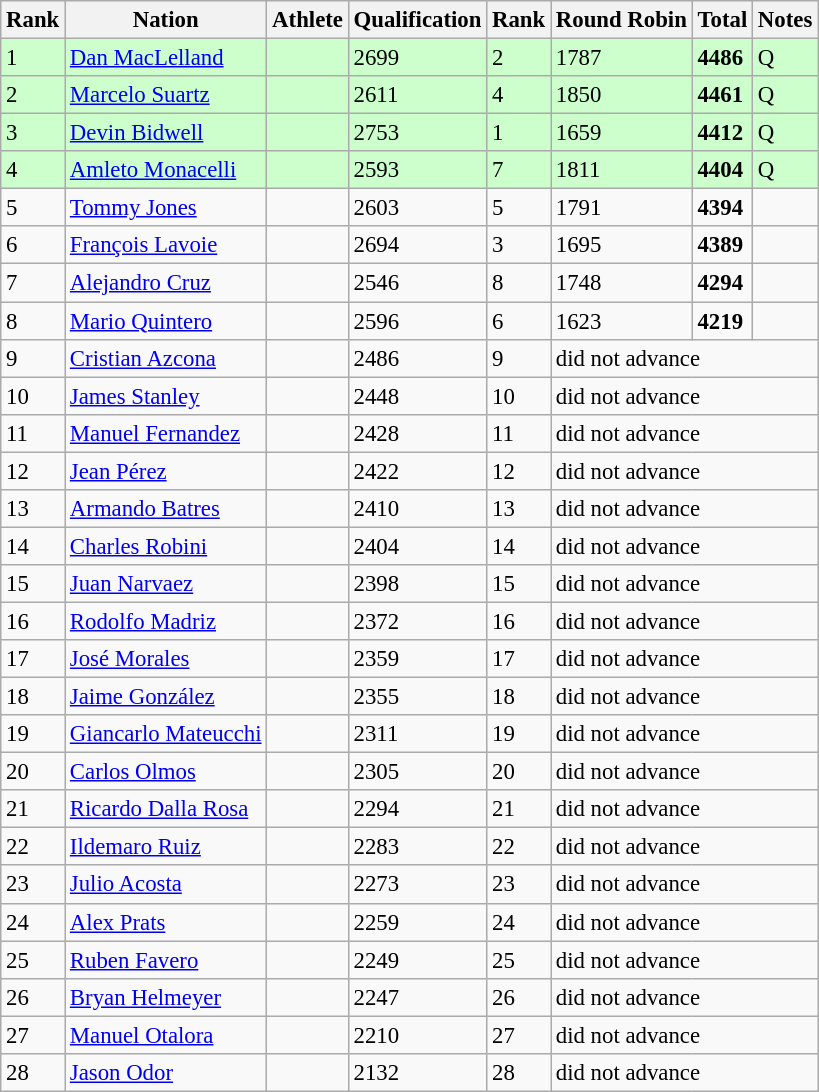<table class="wikitable sortable" style="font-size:95%" style="width:35em;" style="text-align:center">
<tr>
<th>Rank</th>
<th>Nation</th>
<th>Athlete</th>
<th>Qualification</th>
<th>Rank</th>
<th>Round Robin</th>
<th>Total</th>
<th>Notes</th>
</tr>
<tr style="background:#cfc">
<td>1</td>
<td align=left><a href='#'>Dan MacLelland</a></td>
<td align=left></td>
<td>2699</td>
<td>2</td>
<td>1787</td>
<td><strong>4486 </strong></td>
<td>Q</td>
</tr>
<tr style="background:#cfc">
<td>2</td>
<td align=left><a href='#'>Marcelo Suartz</a></td>
<td align=left></td>
<td>2611</td>
<td>4</td>
<td>1850</td>
<td><strong>4461 </strong></td>
<td>Q</td>
</tr>
<tr style="background:#cfc">
<td>3</td>
<td align=left><a href='#'>Devin Bidwell</a></td>
<td align=left></td>
<td>2753</td>
<td>1</td>
<td>1659</td>
<td><strong>4412</strong></td>
<td>Q</td>
</tr>
<tr style="background:#cfc">
<td>4</td>
<td align=left><a href='#'>Amleto Monacelli</a></td>
<td align=left></td>
<td>2593</td>
<td>7</td>
<td>1811</td>
<td><strong>4404</strong></td>
<td>Q</td>
</tr>
<tr>
<td>5</td>
<td align=left><a href='#'>Tommy Jones</a></td>
<td align=left></td>
<td>2603</td>
<td>5</td>
<td>1791</td>
<td><strong>4394</strong></td>
<td></td>
</tr>
<tr>
<td>6</td>
<td align=left><a href='#'>François Lavoie</a></td>
<td align=left></td>
<td>2694</td>
<td>3</td>
<td>1695</td>
<td><strong>4389</strong></td>
<td></td>
</tr>
<tr>
<td>7</td>
<td align=left><a href='#'>Alejandro Cruz</a></td>
<td align=left></td>
<td>2546</td>
<td>8</td>
<td>1748</td>
<td><strong>4294</strong></td>
<td></td>
</tr>
<tr>
<td>8</td>
<td align=left><a href='#'>Mario Quintero</a></td>
<td align=left></td>
<td>2596</td>
<td>6</td>
<td>1623</td>
<td><strong>4219</strong></td>
<td></td>
</tr>
<tr>
<td>9</td>
<td align=left><a href='#'>Cristian Azcona</a></td>
<td align=left></td>
<td>2486</td>
<td>9</td>
<td colspan=4>did not advance</td>
</tr>
<tr>
<td>10</td>
<td align=left><a href='#'>James Stanley</a></td>
<td align=left></td>
<td>2448</td>
<td>10</td>
<td colspan=4>did not advance</td>
</tr>
<tr>
<td>11</td>
<td align=left><a href='#'>Manuel Fernandez</a></td>
<td align=left></td>
<td>2428</td>
<td>11</td>
<td colspan=4>did not advance</td>
</tr>
<tr>
<td>12</td>
<td align=left><a href='#'>Jean Pérez</a></td>
<td align=left></td>
<td>2422</td>
<td>12</td>
<td colspan=4>did not advance</td>
</tr>
<tr>
<td>13</td>
<td align=left><a href='#'>Armando Batres</a></td>
<td align=left></td>
<td>2410</td>
<td>13</td>
<td colspan=4>did not advance</td>
</tr>
<tr>
<td>14</td>
<td align=left><a href='#'>Charles Robini</a></td>
<td align=left></td>
<td>2404</td>
<td>14</td>
<td colspan=4>did not advance</td>
</tr>
<tr>
<td>15</td>
<td align=left><a href='#'>Juan Narvaez</a></td>
<td align=left></td>
<td>2398</td>
<td>15</td>
<td colspan=4>did not advance</td>
</tr>
<tr>
<td>16</td>
<td align=left><a href='#'>Rodolfo Madriz</a></td>
<td align=left></td>
<td>2372</td>
<td>16</td>
<td colspan=4>did not advance</td>
</tr>
<tr>
<td>17</td>
<td align=left><a href='#'>José Morales</a></td>
<td align=left></td>
<td>2359</td>
<td>17</td>
<td colspan=4>did not advance</td>
</tr>
<tr>
<td>18</td>
<td align=left><a href='#'>Jaime González</a></td>
<td align=left></td>
<td>2355</td>
<td>18</td>
<td colspan=4>did not advance</td>
</tr>
<tr>
<td>19</td>
<td align=left><a href='#'>Giancarlo Mateucchi</a></td>
<td align=left></td>
<td>2311</td>
<td>19</td>
<td colspan=4>did not advance</td>
</tr>
<tr>
<td>20</td>
<td align=left><a href='#'>Carlos Olmos</a></td>
<td align=left></td>
<td>2305</td>
<td>20</td>
<td colspan=4>did not advance</td>
</tr>
<tr>
<td>21</td>
<td align=left><a href='#'>Ricardo Dalla Rosa</a></td>
<td align=left></td>
<td>2294</td>
<td>21</td>
<td colspan=4>did not advance</td>
</tr>
<tr>
<td>22</td>
<td align=left><a href='#'>Ildemaro Ruiz</a></td>
<td align=left></td>
<td>2283</td>
<td>22</td>
<td colspan=4>did not advance</td>
</tr>
<tr>
<td>23</td>
<td align=left><a href='#'>Julio Acosta</a></td>
<td align=left></td>
<td>2273</td>
<td>23</td>
<td colspan=4>did not advance</td>
</tr>
<tr>
<td>24</td>
<td align=left><a href='#'>Alex Prats</a></td>
<td align=left></td>
<td>2259</td>
<td>24</td>
<td colspan=4>did not advance</td>
</tr>
<tr>
<td>25</td>
<td align=left><a href='#'>Ruben Favero</a></td>
<td align=left></td>
<td>2249</td>
<td>25</td>
<td colspan=4>did not advance</td>
</tr>
<tr>
<td>26</td>
<td align=left><a href='#'>Bryan Helmeyer</a></td>
<td align=left></td>
<td>2247</td>
<td>26</td>
<td colspan=4>did not advance</td>
</tr>
<tr>
<td>27</td>
<td align=left><a href='#'>Manuel Otalora</a></td>
<td align=left></td>
<td>2210</td>
<td>27</td>
<td colspan=4>did not advance</td>
</tr>
<tr>
<td>28</td>
<td align=left><a href='#'>Jason Odor</a></td>
<td align=left></td>
<td>2132</td>
<td>28</td>
<td colspan=4>did not advance</td>
</tr>
</table>
